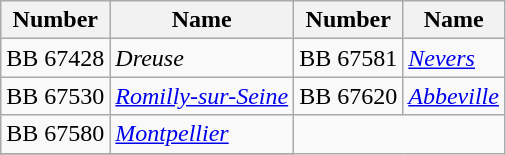<table class=wikitable>
<tr>
<th>Number</th>
<th>Name</th>
<th>Number</th>
<th>Name</th>
</tr>
<tr>
<td>BB 67428</td>
<td><em>Dreuse</em></td>
<td>BB 67581</td>
<td><em><a href='#'>Nevers</a></em></td>
</tr>
<tr>
<td>BB 67530</td>
<td><em><a href='#'>Romilly-sur-Seine</a></em></td>
<td>BB 67620</td>
<td><em><a href='#'>Abbeville</a></em></td>
</tr>
<tr>
<td>BB 67580</td>
<td><em><a href='#'>Montpellier</a></em></td>
</tr>
<tr>
</tr>
</table>
